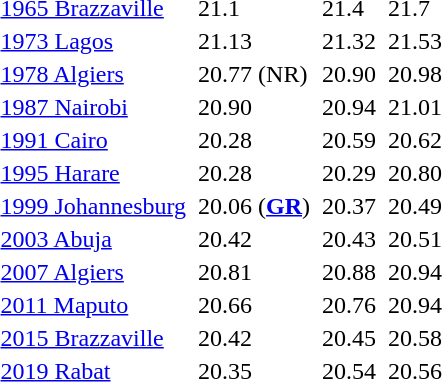<table>
<tr>
<td><a href='#'>1965 Brazzaville</a></td>
<td></td>
<td>21.1</td>
<td></td>
<td>21.4</td>
<td></td>
<td>21.7</td>
</tr>
<tr>
<td><a href='#'>1973 Lagos</a></td>
<td></td>
<td>21.13</td>
<td></td>
<td>21.32</td>
<td></td>
<td>21.53</td>
</tr>
<tr>
<td><a href='#'>1978 Algiers</a></td>
<td></td>
<td>20.77 (NR)</td>
<td></td>
<td>20.90</td>
<td></td>
<td>20.98</td>
</tr>
<tr>
<td><a href='#'>1987 Nairobi</a></td>
<td></td>
<td>20.90</td>
<td></td>
<td>20.94</td>
<td></td>
<td>21.01</td>
</tr>
<tr>
<td><a href='#'>1991 Cairo</a></td>
<td></td>
<td>20.28</td>
<td></td>
<td>20.59</td>
<td></td>
<td>20.62</td>
</tr>
<tr>
<td><a href='#'>1995 Harare</a></td>
<td></td>
<td>20.28</td>
<td></td>
<td>20.29</td>
<td></td>
<td>20.80</td>
</tr>
<tr>
<td><a href='#'>1999 Johannesburg</a></td>
<td></td>
<td>20.06 (<strong><a href='#'>GR</a></strong>)</td>
<td></td>
<td>20.37</td>
<td></td>
<td>20.49</td>
</tr>
<tr>
<td><a href='#'>2003 Abuja</a> </td>
<td></td>
<td>20.42</td>
<td></td>
<td>20.43</td>
<td></td>
<td>20.51</td>
</tr>
<tr>
<td><a href='#'>2007 Algiers</a> </td>
<td></td>
<td>20.81</td>
<td></td>
<td>20.88</td>
<td></td>
<td>20.94</td>
</tr>
<tr>
<td><a href='#'>2011 Maputo</a> </td>
<td></td>
<td>20.66</td>
<td></td>
<td>20.76</td>
<td></td>
<td>20.94</td>
</tr>
<tr>
<td><a href='#'>2015 Brazzaville</a></td>
<td></td>
<td>20.42</td>
<td></td>
<td>20.45</td>
<td></td>
<td>20.58</td>
</tr>
<tr>
<td><a href='#'>2019 Rabat</a></td>
<td></td>
<td>20.35</td>
<td></td>
<td>20.54</td>
<td></td>
<td>20.56</td>
</tr>
</table>
